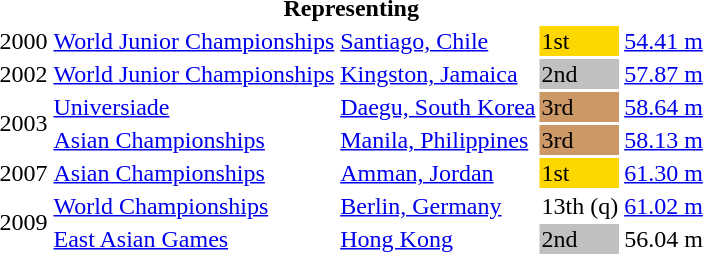<table>
<tr>
<th colspan="5">Representing </th>
</tr>
<tr>
<td>2000</td>
<td><a href='#'>World Junior Championships</a></td>
<td><a href='#'>Santiago, Chile</a></td>
<td bgcolor="gold">1st</td>
<td><a href='#'>54.41 m</a></td>
</tr>
<tr>
<td>2002</td>
<td><a href='#'>World Junior Championships</a></td>
<td><a href='#'>Kingston, Jamaica</a></td>
<td bgcolor="silver">2nd</td>
<td><a href='#'>57.87 m</a></td>
</tr>
<tr>
<td rowspan=2>2003</td>
<td><a href='#'>Universiade</a></td>
<td><a href='#'>Daegu, South Korea</a></td>
<td bgcolor="cc9966">3rd</td>
<td><a href='#'>58.64 m</a></td>
</tr>
<tr>
<td><a href='#'>Asian Championships</a></td>
<td><a href='#'>Manila, Philippines</a></td>
<td bgcolor="cc9966">3rd</td>
<td><a href='#'>58.13 m</a></td>
</tr>
<tr>
<td>2007</td>
<td><a href='#'>Asian Championships</a></td>
<td><a href='#'>Amman, Jordan</a></td>
<td bgcolor="gold">1st</td>
<td><a href='#'>61.30 m</a></td>
</tr>
<tr>
<td rowspan=2>2009</td>
<td><a href='#'>World Championships</a></td>
<td><a href='#'>Berlin, Germany</a></td>
<td>13th (q)</td>
<td><a href='#'>61.02 m</a></td>
</tr>
<tr>
<td><a href='#'>East Asian Games</a></td>
<td><a href='#'>Hong Kong</a></td>
<td bgcolor="silver">2nd</td>
<td>56.04 m</td>
</tr>
</table>
